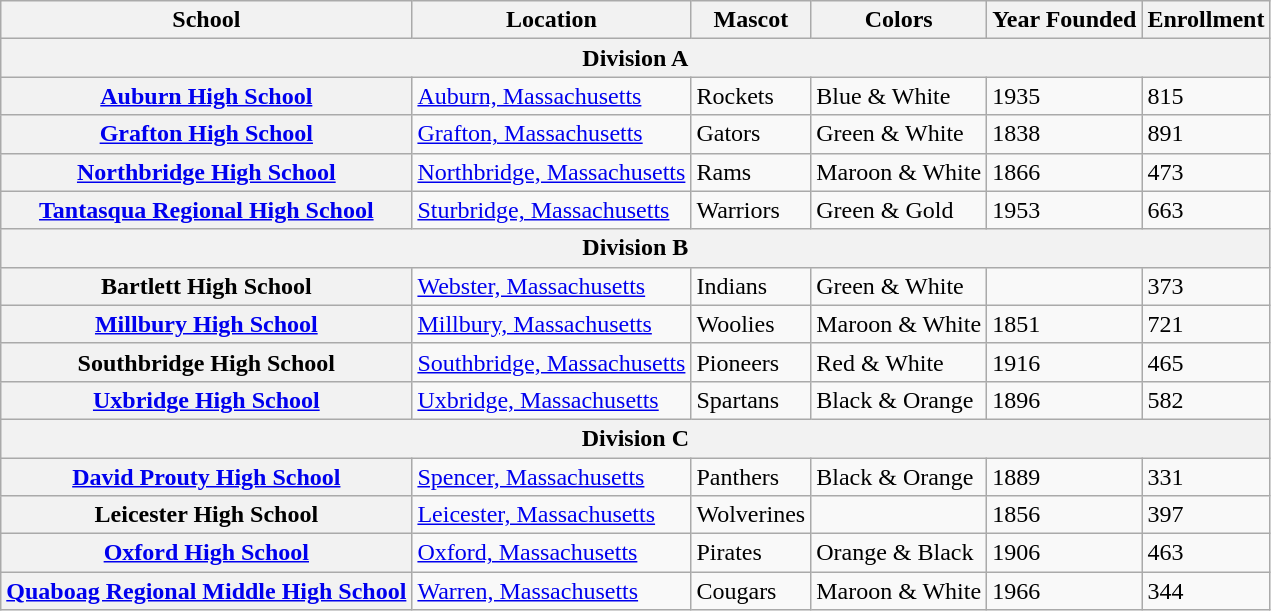<table class="wikitable">
<tr>
<th>School</th>
<th>Location</th>
<th>Mascot</th>
<th>Colors</th>
<th>Year Founded</th>
<th>Enrollment</th>
</tr>
<tr>
<th colspan="6">Division A</th>
</tr>
<tr>
<th><a href='#'>Auburn High School</a></th>
<td><a href='#'>Auburn, Massachusetts</a></td>
<td>Rockets</td>
<td>Blue & White  </td>
<td>1935</td>
<td>815</td>
</tr>
<tr>
<th><a href='#'>Grafton High School</a></th>
<td><a href='#'>Grafton, Massachusetts</a></td>
<td>Gators</td>
<td>Green & White  </td>
<td>1838</td>
<td>891</td>
</tr>
<tr>
<th><a href='#'>Northbridge High School</a></th>
<td><a href='#'>Northbridge, Massachusetts</a></td>
<td>Rams</td>
<td>Maroon & White  </td>
<td>1866</td>
<td>473</td>
</tr>
<tr>
<th><a href='#'>Tantasqua Regional High School</a></th>
<td><a href='#'>Sturbridge, Massachusetts</a></td>
<td>Warriors</td>
<td>Green & Gold  </td>
<td>1953</td>
<td>663</td>
</tr>
<tr>
<th colspan="6">Division B</th>
</tr>
<tr>
<th>Bartlett High School</th>
<td><a href='#'>Webster, Massachusetts</a></td>
<td>Indians</td>
<td>Green & White  </td>
<td></td>
<td>373</td>
</tr>
<tr>
<th><a href='#'>Millbury High School</a></th>
<td><a href='#'>Millbury, Massachusetts</a></td>
<td>Woolies</td>
<td>Maroon & White  </td>
<td>1851</td>
<td>721</td>
</tr>
<tr>
<th>Southbridge High School</th>
<td><a href='#'>Southbridge, Massachusetts</a></td>
<td>Pioneers</td>
<td>Red & White  </td>
<td>1916</td>
<td>465</td>
</tr>
<tr>
<th><a href='#'>Uxbridge High School</a></th>
<td><a href='#'>Uxbridge, Massachusetts</a></td>
<td>Spartans</td>
<td>Black & Orange  </td>
<td>1896</td>
<td>582</td>
</tr>
<tr>
<th colspan="6">Division C</th>
</tr>
<tr>
<th><a href='#'>David Prouty High School</a></th>
<td><a href='#'>Spencer, Massachusetts</a></td>
<td>Panthers</td>
<td>Black & Orange  </td>
<td>1889</td>
<td>331</td>
</tr>
<tr>
<th>Leicester High School</th>
<td><a href='#'>Leicester, Massachusetts</a></td>
<td>Wolverines</td>
<td></td>
<td>1856</td>
<td>397</td>
</tr>
<tr>
<th><a href='#'>Oxford High School</a></th>
<td><a href='#'>Oxford, Massachusetts</a></td>
<td>Pirates</td>
<td>Orange & Black  </td>
<td>1906</td>
<td>463</td>
</tr>
<tr>
<th><a href='#'>Quaboag Regional Middle High School</a></th>
<td><a href='#'>Warren, Massachusetts</a></td>
<td>Cougars</td>
<td>Maroon & White  </td>
<td>1966</td>
<td>344</td>
</tr>
</table>
